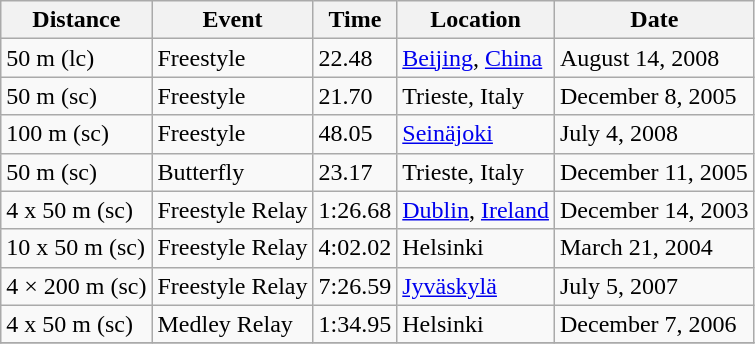<table class=wikitable>
<tr>
<th>Distance</th>
<th>Event</th>
<th>Time</th>
<th>Location</th>
<th>Date</th>
</tr>
<tr>
<td>50 m (lc)</td>
<td>Freestyle</td>
<td>22.48</td>
<td><a href='#'>Beijing</a>, <a href='#'>China</a></td>
<td>August 14, 2008</td>
</tr>
<tr>
<td>50 m (sc)</td>
<td>Freestyle</td>
<td>21.70</td>
<td>Trieste, Italy</td>
<td>December 8, 2005</td>
</tr>
<tr>
<td>100 m (sc)</td>
<td>Freestyle</td>
<td>48.05</td>
<td><a href='#'>Seinäjoki</a></td>
<td>July 4, 2008</td>
</tr>
<tr>
<td>50 m (sc)</td>
<td>Butterfly</td>
<td>23.17</td>
<td>Trieste, Italy</td>
<td>December 11, 2005</td>
</tr>
<tr>
<td>4 x 50 m (sc)</td>
<td>Freestyle Relay</td>
<td>1:26.68</td>
<td><a href='#'>Dublin</a>, <a href='#'>Ireland</a></td>
<td>December 14, 2003</td>
</tr>
<tr>
<td>10 x 50 m (sc)</td>
<td>Freestyle Relay</td>
<td>4:02.02</td>
<td>Helsinki</td>
<td>March 21, 2004</td>
</tr>
<tr>
<td>4 × 200 m (sc)</td>
<td>Freestyle Relay</td>
<td>7:26.59</td>
<td><a href='#'>Jyväskylä</a></td>
<td>July 5, 2007</td>
</tr>
<tr>
<td>4 x 50 m (sc)</td>
<td>Medley Relay</td>
<td>1:34.95</td>
<td>Helsinki</td>
<td>December 7, 2006</td>
</tr>
<tr>
</tr>
</table>
